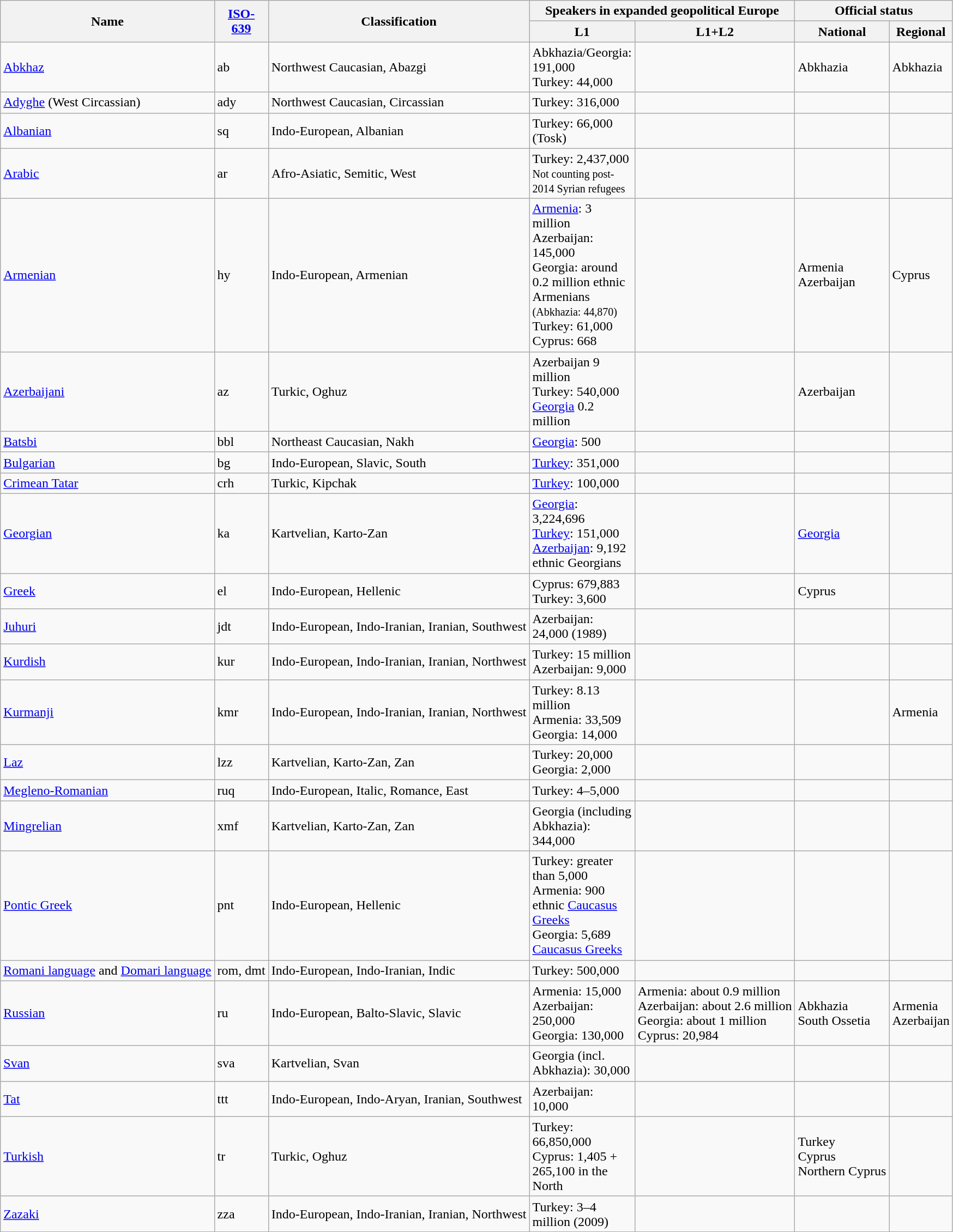<table class="wikitable sortable">
<tr>
<th rowspan=2>Name</th>
<th rowspan=2><a href='#'>ISO-<br>639</a></th>
<th rowspan=2>Classification</th>
<th colspan=2>Speakers in expanded geopolitical Europe</th>
<th colspan=2>Official status</th>
</tr>
<tr>
<th data-sort- type="number" style="width:90pt;">L1</th>
<th data-sort-type="number">L1+L2</th>
<th>National</th>
<th>Regional</th>
</tr>
<tr>
<td><a href='#'>Abkhaz</a></td>
<td>ab</td>
<td>Northwest Caucasian, Abazgi</td>
<td>Abkhazia/Georgia: 191,000<br>Turkey: 44,000</td>
<td></td>
<td>Abkhazia</td>
<td>Abkhazia</td>
</tr>
<tr>
<td><a href='#'>Adyghe</a> (West Circassian)</td>
<td>ady</td>
<td>Northwest Caucasian, Circassian</td>
<td>Turkey: 316,000</td>
<td></td>
<td></td>
<td></td>
</tr>
<tr>
<td><a href='#'>Albanian</a></td>
<td>sq</td>
<td>Indo-European, Albanian</td>
<td>Turkey: 66,000 (Tosk)</td>
<td></td>
<td></td>
<td></td>
</tr>
<tr>
<td><a href='#'>Arabic</a></td>
<td>ar</td>
<td>Afro-Asiatic, Semitic, West</td>
<td>Turkey: 2,437,000 <small>Not counting post-2014 Syrian refugees</small></td>
<td></td>
<td></td>
<td></td>
</tr>
<tr>
<td><a href='#'>Armenian</a></td>
<td>hy</td>
<td>Indo-European, Armenian</td>
<td><a href='#'>Armenia</a>: 3 million<br>Azerbaijan: 145,000 <br>Georgia: around 0.2 million ethnic Armenians <small>(Abkhazia: 44,870)</small><br>Turkey: 61,000<br>Cyprus: 668</td>
<td></td>
<td>Armenia<br>Azerbaijan</td>
<td>Cyprus</td>
</tr>
<tr>
<td><a href='#'>Azerbaijani</a></td>
<td>az</td>
<td>Turkic, Oghuz</td>
<td>Azerbaijan 9 million<br>Turkey: 540,000<br><a href='#'>Georgia</a> 0.2 million</td>
<td></td>
<td>Azerbaijan</td>
<td></td>
</tr>
<tr>
<td><a href='#'>Batsbi</a></td>
<td>bbl</td>
<td>Northeast Caucasian, Nakh</td>
<td><a href='#'>Georgia</a>: 500</td>
<td></td>
<td></td>
<td></td>
</tr>
<tr>
<td><a href='#'>Bulgarian</a></td>
<td>bg</td>
<td>Indo-European, Slavic, South</td>
<td><a href='#'>Turkey</a>: 351,000</td>
<td></td>
<td></td>
<td></td>
</tr>
<tr>
<td><a href='#'>Crimean Tatar</a></td>
<td>crh</td>
<td>Turkic, Kipchak</td>
<td><a href='#'>Turkey</a>: 100,000</td>
<td></td>
<td></td>
<td></td>
</tr>
<tr>
<td><a href='#'>Georgian</a></td>
<td>ka</td>
<td>Kartvelian, Karto-Zan</td>
<td><a href='#'>Georgia</a>: 3,224,696 <br> <a href='#'>Turkey</a>: 151,000 <br> <a href='#'>Azerbaijan</a>: 9,192 ethnic Georgians</td>
<td></td>
<td><a href='#'>Georgia</a></td>
<td></td>
</tr>
<tr>
<td><a href='#'>Greek</a></td>
<td>el</td>
<td>Indo-European, Hellenic</td>
<td>Cyprus: 679,883 <br> Turkey: 3,600</td>
<td></td>
<td>Cyprus</td>
<td></td>
</tr>
<tr>
<td><a href='#'>Juhuri</a></td>
<td>jdt</td>
<td>Indo-European, Indo-Iranian, Iranian, Southwest</td>
<td>Azerbaijan: 24,000 (1989)</td>
<td></td>
<td></td>
<td></td>
</tr>
<tr>
<td><a href='#'>Kurdish</a></td>
<td>kur</td>
<td>Indo-European, Indo-Iranian, Iranian, Northwest</td>
<td>Turkey: 15 million<br>Azerbaijan: 9,000 </td>
<td></td>
<td></td>
<td></td>
</tr>
<tr>
<td><a href='#'>Kurmanji</a></td>
<td>kmr</td>
<td>Indo-European, Indo-Iranian, Iranian, Northwest</td>
<td>Turkey: 8.13 million <br>Armenia: 33,509<br>Georgia: 14,000  </td>
<td></td>
<td></td>
<td>Armenia</td>
</tr>
<tr>
<td><a href='#'>Laz</a></td>
<td>lzz</td>
<td>Kartvelian, Karto-Zan, Zan</td>
<td>Turkey: 20,000 <br> Georgia: 2,000</td>
<td></td>
<td></td>
<td></td>
</tr>
<tr>
<td><a href='#'>Megleno-Romanian</a></td>
<td>ruq</td>
<td>Indo-European, Italic, Romance, East</td>
<td>Turkey: 4–5,000</td>
<td></td>
<td></td>
<td></td>
</tr>
<tr>
<td><a href='#'>Mingrelian</a></td>
<td>xmf</td>
<td>Kartvelian, Karto-Zan, Zan</td>
<td>Georgia (including Abkhazia): 344,000</td>
<td></td>
<td></td>
<td></td>
</tr>
<tr>
<td><a href='#'>Pontic Greek</a></td>
<td>pnt</td>
<td>Indo-European, Hellenic</td>
<td>Turkey: greater than 5,000<br>Armenia: 900 ethnic <a href='#'>Caucasus Greeks</a><br>Georgia: 5,689 <a href='#'>Caucasus Greeks</a></td>
<td></td>
<td></td>
<td></td>
</tr>
<tr>
<td><a href='#'>Romani language</a> and <a href='#'>Domari language</a></td>
<td>rom, dmt</td>
<td>Indo-European, Indo-Iranian, Indic</td>
<td>Turkey: 500,000</td>
<td></td>
<td></td>
<td></td>
</tr>
<tr>
<td><a href='#'>Russian</a></td>
<td>ru</td>
<td>Indo-European, Balto-Slavic, Slavic</td>
<td>Armenia: 15,000<br>Azerbaijan: 250,000<br>Georgia: 130,000</td>
<td>Armenia: about 0.9 million <br> Azerbaijan: about 2.6 million<br> Georgia: about 1 million<br>Cyprus: 20,984</td>
<td>Abkhazia<br>South Ossetia</td>
<td>Armenia <br> Azerbaijan</td>
</tr>
<tr>
<td><a href='#'>Svan</a></td>
<td>sva</td>
<td>Kartvelian, Svan</td>
<td>Georgia (incl. Abkhazia): 30,000</td>
<td></td>
<td></td>
<td></td>
</tr>
<tr>
<td><a href='#'>Tat</a></td>
<td>ttt</td>
<td>Indo-European, Indo-Aryan, Iranian, Southwest</td>
<td>Azerbaijan: 10,000</td>
<td></td>
<td></td>
<td></td>
</tr>
<tr>
<td><a href='#'>Turkish</a></td>
<td>tr</td>
<td>Turkic, Oghuz</td>
<td>Turkey: 66,850,000 <br> Cyprus: 1,405 + 265,100 in the North</td>
<td></td>
<td>Turkey <br> Cyprus <br> Northern Cyprus</td>
<td></td>
</tr>
<tr>
<td><a href='#'>Zazaki</a></td>
<td>zza</td>
<td>Indo-European, Indo-Iranian, Iranian, Northwest</td>
<td>Turkey: 3–4 million (2009)</td>
<td></td>
<td></td>
<td></td>
</tr>
</table>
